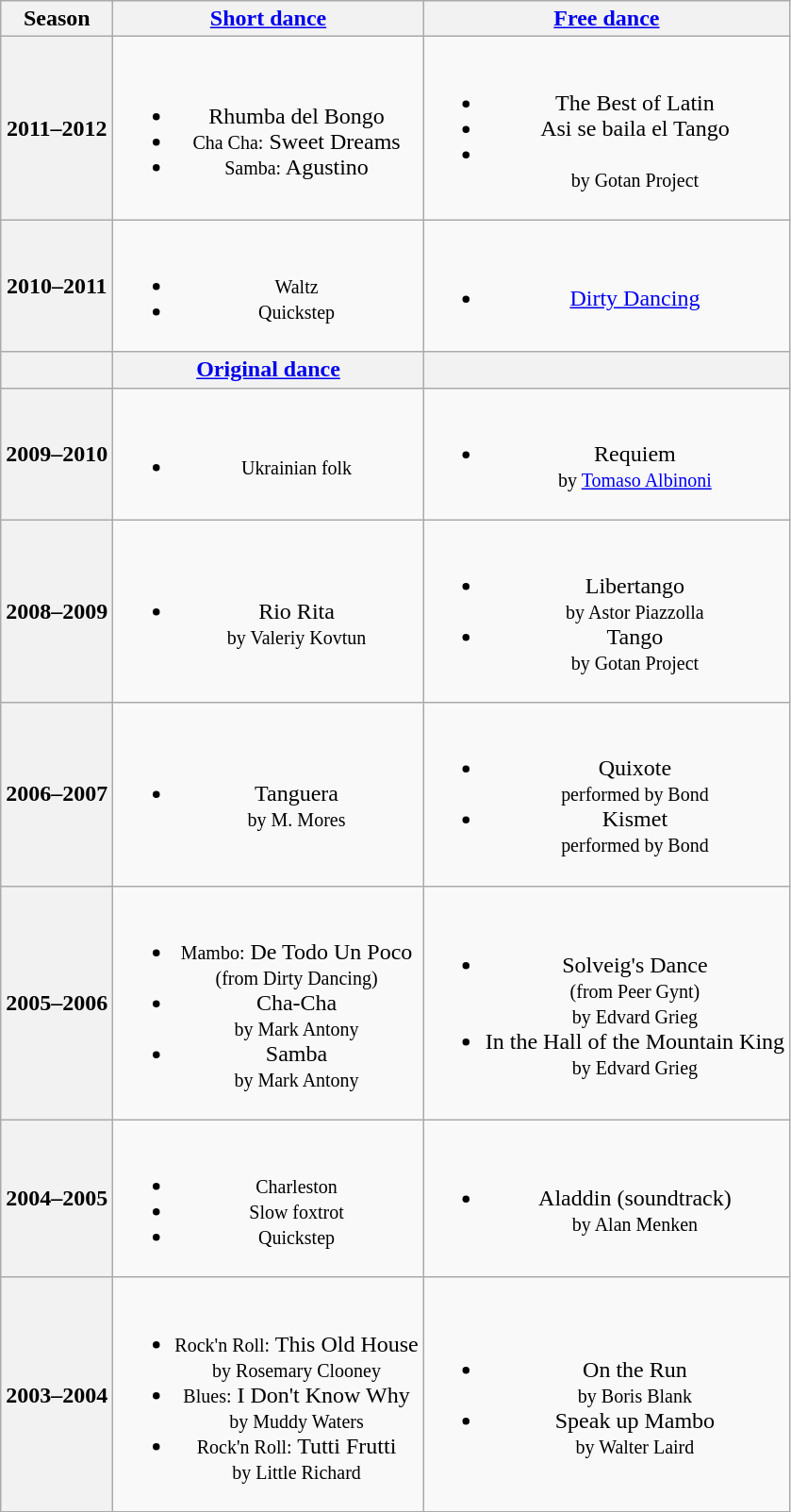<table class="wikitable" style="text-align:center">
<tr>
<th>Season</th>
<th><a href='#'>Short dance</a></th>
<th><a href='#'>Free dance</a></th>
</tr>
<tr>
<th>2011–2012 <br> </th>
<td><br><ul><li>Rhumba del Bongo</li><li><small>Cha Cha:</small> Sweet Dreams</li><li><small>Samba:</small> Agustino</li></ul></td>
<td><br><ul><li>The Best of Latin</li><li>Asi se baila el Tango</li><li> <br><small> by Gotan Project </small></li></ul></td>
</tr>
<tr>
<th>2010–2011 <br> </th>
<td><br><ul><li><small>Waltz</small></li><li><small>Quickstep</small></li></ul></td>
<td><br><ul><li><a href='#'>Dirty Dancing</a></li></ul></td>
</tr>
<tr>
<th></th>
<th><a href='#'>Original dance</a></th>
<th></th>
</tr>
<tr>
<th>2009–2010 <br> </th>
<td><br><ul><li><small>Ukrainian folk</small></li></ul></td>
<td><br><ul><li>Requiem <br><small> by <a href='#'>Tomaso Albinoni</a> </small></li></ul></td>
</tr>
<tr>
<th>2008–2009 <br> </th>
<td><br><ul><li>Rio Rita <br><small> by Valeriy Kovtun </small></li></ul></td>
<td><br><ul><li>Libertango <br><small> by Astor Piazzolla </small></li><li>Tango <br><small> by Gotan Project </small></li></ul></td>
</tr>
<tr>
<th>2006–2007 <br> </th>
<td><br><ul><li>Tanguera <br><small> by M. Mores </small></li></ul></td>
<td><br><ul><li>Quixote <br><small> performed by Bond </small></li><li>Kismet <br><small> performed by Bond </small></li></ul></td>
</tr>
<tr>
<th>2005–2006 <br> </th>
<td><br><ul><li><small>Mambo:</small> De Todo Un Poco <br><small> (from Dirty Dancing) </small></li><li>Cha-Cha <br><small> by Mark Antony </small></li><li>Samba <br><small> by Mark Antony </small></li></ul></td>
<td><br><ul><li>Solveig's Dance <br><small> (from Peer Gynt) <br> by Edvard Grieg </small></li><li>In the Hall of the Mountain King <br><small> by Edvard Grieg </small></li></ul></td>
</tr>
<tr>
<th>2004–2005 <br> </th>
<td><br><ul><li><small>Charleston</small></li><li><small>Slow foxtrot</small></li><li><small>Quickstep</small></li></ul></td>
<td><br><ul><li>Aladdin (soundtrack) <br><small> by Alan Menken </small></li></ul></td>
</tr>
<tr>
<th>2003–2004 <br> </th>
<td><br><ul><li><small>Rock'n Roll:</small> This Old House <br><small> by Rosemary Clooney </small></li><li><small>Blues:</small> I Don't Know Why <br><small> by Muddy Waters </small></li><li><small>Rock'n Roll:</small> Tutti Frutti <br><small> by Little Richard </small></li></ul></td>
<td><br><ul><li>On the Run <br><small> by Boris Blank </small></li><li>Speak up Mambo <br><small> by Walter Laird </small></li></ul></td>
</tr>
</table>
